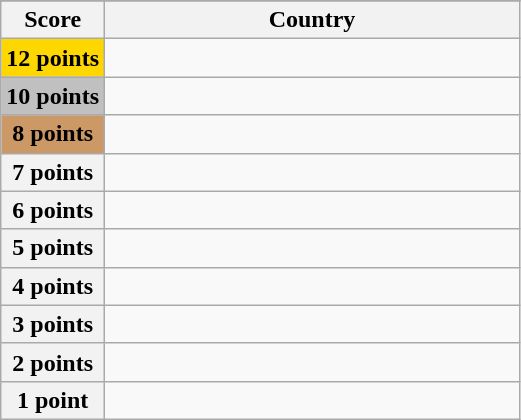<table class="wikitable">
<tr>
</tr>
<tr>
<th scope="col" width="20%">Score</th>
<th scope="col">Country</th>
</tr>
<tr>
<th scope="row" style="background:gold">12 points</th>
<td></td>
</tr>
<tr>
<th scope="row" style="background:silver">10 points</th>
<td></td>
</tr>
<tr>
<th scope="row" style="background:#CC9966">8 points</th>
<td></td>
</tr>
<tr>
<th scope="row">7 points</th>
<td></td>
</tr>
<tr>
<th scope="row">6 points</th>
<td></td>
</tr>
<tr>
<th scope="row">5 points</th>
<td></td>
</tr>
<tr>
<th scope="row">4 points</th>
<td></td>
</tr>
<tr>
<th scope="row">3 points</th>
<td></td>
</tr>
<tr>
<th scope="row">2 points</th>
<td></td>
</tr>
<tr>
<th scope="row">1 point</th>
<td></td>
</tr>
</table>
